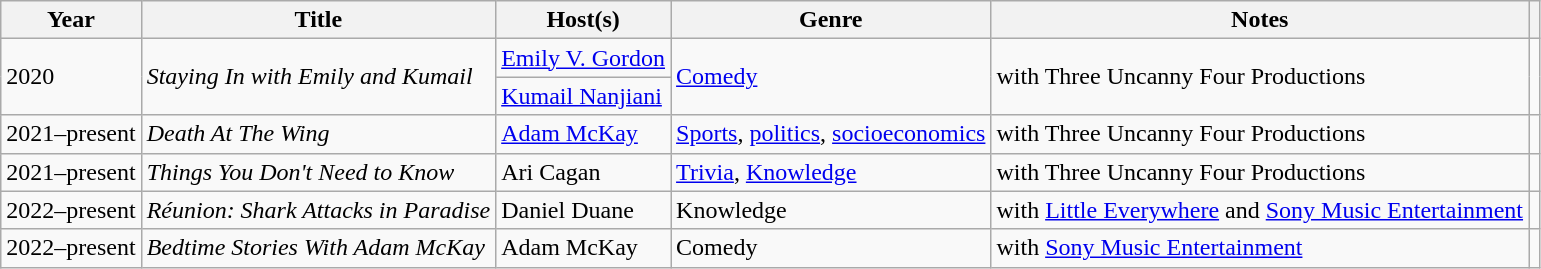<table class="wikitable sortable">
<tr>
<th>Year</th>
<th>Title</th>
<th>Host(s)</th>
<th>Genre</th>
<th class="unsortable">Notes</th>
<th class="unsortable"></th>
</tr>
<tr>
<td rowspan="2">2020</td>
<td rowspan="2"><em>Staying In with Emily and Kumail</em></td>
<td><a href='#'>Emily V. Gordon</a></td>
<td rowspan="2"><a href='#'>Comedy</a></td>
<td rowspan="2">with Three Uncanny Four Productions</td>
<td rowspan="2"></td>
</tr>
<tr>
<td><a href='#'>Kumail Nanjiani</a></td>
</tr>
<tr>
<td>2021–present</td>
<td><em>Death At The Wing</em></td>
<td><a href='#'>Adam McKay</a></td>
<td><a href='#'>Sports</a>, <a href='#'>politics</a>, <a href='#'>socioeconomics</a></td>
<td>with Three Uncanny Four Productions</td>
<td></td>
</tr>
<tr>
<td>2021–present</td>
<td><em>Things You Don't Need to Know</em></td>
<td>Ari Cagan</td>
<td><a href='#'>Trivia</a>, <a href='#'>Knowledge</a></td>
<td>with Three Uncanny Four Productions</td>
<td></td>
</tr>
<tr>
<td>2022–present</td>
<td><em>Réunion: Shark Attacks in Paradise</em></td>
<td>Daniel Duane</td>
<td>Knowledge</td>
<td>with <a href='#'>Little Everywhere</a> and <a href='#'>Sony Music Entertainment</a></td>
<td></td>
</tr>
<tr>
<td>2022–present</td>
<td><em>Bedtime Stories With Adam McKay</em></td>
<td>Adam McKay</td>
<td>Comedy</td>
<td>with <a href='#'>Sony Music Entertainment</a></td>
<td></td>
</tr>
</table>
